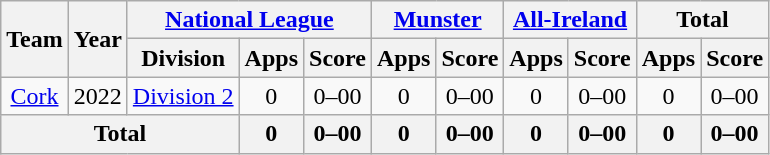<table class="wikitable" style="text-align:center">
<tr>
<th rowspan="2">Team</th>
<th rowspan="2">Year</th>
<th colspan="3"><a href='#'>National League</a></th>
<th colspan="2"><a href='#'>Munster</a></th>
<th colspan="2"><a href='#'>All-Ireland</a></th>
<th colspan="2">Total</th>
</tr>
<tr>
<th>Division</th>
<th>Apps</th>
<th>Score</th>
<th>Apps</th>
<th>Score</th>
<th>Apps</th>
<th>Score</th>
<th>Apps</th>
<th>Score</th>
</tr>
<tr>
<td rowspan="1"><a href='#'>Cork</a></td>
<td>2022</td>
<td rowspan="1"><a href='#'>Division 2</a></td>
<td>0</td>
<td>0–00</td>
<td>0</td>
<td>0–00</td>
<td>0</td>
<td>0–00</td>
<td>0</td>
<td>0–00</td>
</tr>
<tr>
<th colspan="3">Total</th>
<th>0</th>
<th>0–00</th>
<th>0</th>
<th>0–00</th>
<th>0</th>
<th>0–00</th>
<th>0</th>
<th>0–00</th>
</tr>
</table>
